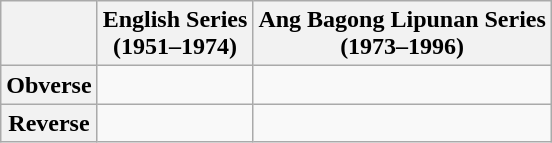<table class="wikitable">
<tr>
<th></th>
<th>English Series <br>(1951–1974)</th>
<th>Ang Bagong Lipunan Series <br>(1973–1996)</th>
</tr>
<tr>
<th>Obverse</th>
<td></td>
<td></td>
</tr>
<tr>
<th>Reverse</th>
<td></td>
<td></td>
</tr>
</table>
